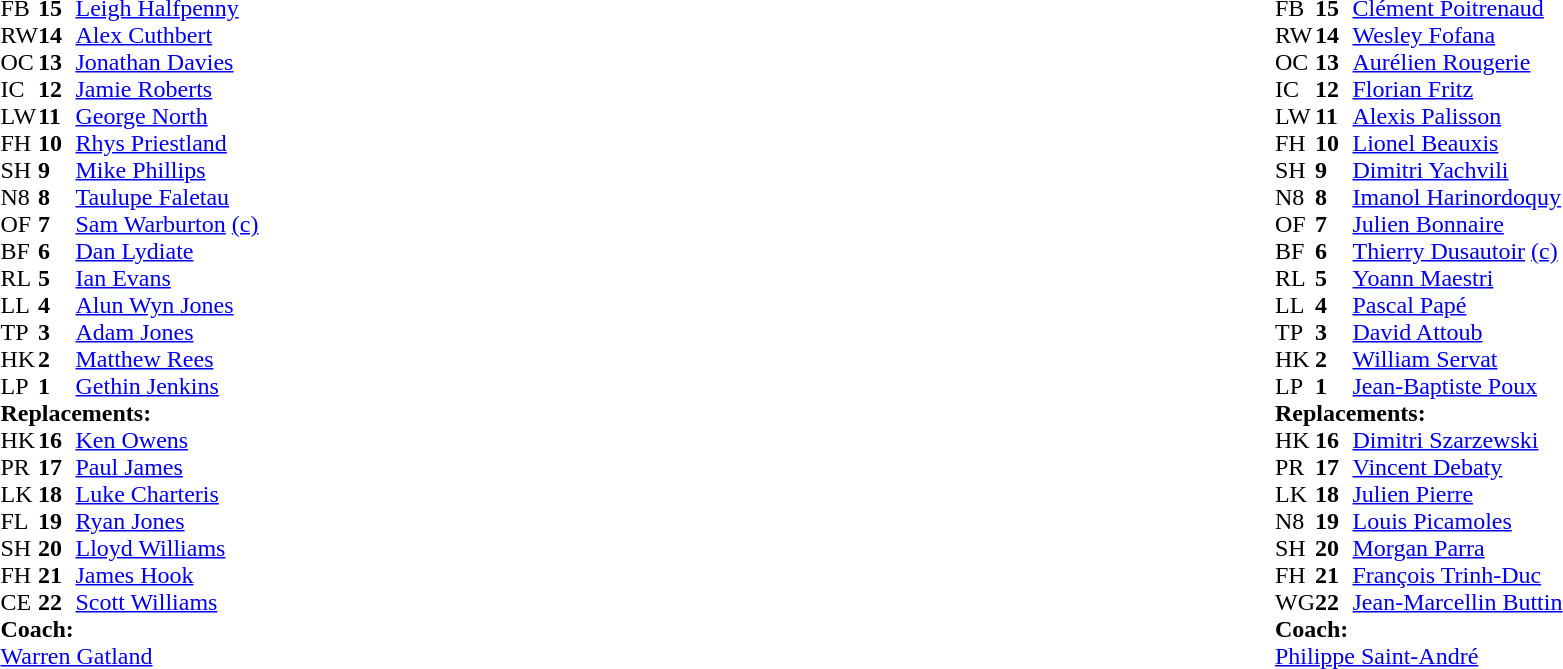<table width="100%">
<tr>
<td valign="top" width="50%"><br><table cellspacing="0" cellpadding="0">
<tr>
<th width="25"></th>
<th width="25"></th>
</tr>
<tr>
<td>FB</td>
<td><strong>15</strong></td>
<td><a href='#'>Leigh Halfpenny</a></td>
</tr>
<tr>
<td>RW</td>
<td><strong>14</strong></td>
<td><a href='#'>Alex Cuthbert</a></td>
</tr>
<tr>
<td>OC</td>
<td><strong>13</strong></td>
<td><a href='#'>Jonathan Davies</a></td>
</tr>
<tr>
<td>IC</td>
<td><strong>12</strong></td>
<td><a href='#'>Jamie Roberts</a></td>
</tr>
<tr>
<td>LW</td>
<td><strong>11</strong></td>
<td><a href='#'>George North</a></td>
</tr>
<tr>
<td>FH</td>
<td><strong>10</strong></td>
<td><a href='#'>Rhys Priestland</a></td>
</tr>
<tr>
<td>SH</td>
<td><strong>9</strong></td>
<td><a href='#'>Mike Phillips</a></td>
<td></td>
<td></td>
</tr>
<tr>
<td>N8</td>
<td><strong>8</strong></td>
<td><a href='#'>Taulupe Faletau</a></td>
</tr>
<tr>
<td>OF</td>
<td><strong>7</strong></td>
<td><a href='#'>Sam Warburton</a> <a href='#'>(c)</a></td>
<td></td>
<td></td>
</tr>
<tr>
<td>BF</td>
<td><strong>6</strong></td>
<td><a href='#'>Dan Lydiate</a></td>
</tr>
<tr>
<td>RL</td>
<td><strong>5</strong></td>
<td><a href='#'>Ian Evans</a></td>
</tr>
<tr>
<td>LL</td>
<td><strong>4</strong></td>
<td><a href='#'>Alun Wyn Jones</a></td>
<td></td>
<td></td>
</tr>
<tr>
<td>TP</td>
<td><strong>3</strong></td>
<td><a href='#'>Adam Jones</a></td>
</tr>
<tr>
<td>HK</td>
<td><strong>2</strong></td>
<td><a href='#'>Matthew Rees</a></td>
<td></td>
<td></td>
</tr>
<tr>
<td>LP</td>
<td><strong>1</strong></td>
<td><a href='#'>Gethin Jenkins</a></td>
</tr>
<tr>
<td colspan=3><strong>Replacements:</strong></td>
</tr>
<tr>
<td>HK</td>
<td><strong>16</strong></td>
<td><a href='#'>Ken Owens</a></td>
<td></td>
<td></td>
</tr>
<tr>
<td>PR</td>
<td><strong>17</strong></td>
<td><a href='#'>Paul James</a></td>
</tr>
<tr>
<td>LK</td>
<td><strong>18</strong></td>
<td><a href='#'>Luke Charteris</a></td>
<td></td>
<td></td>
</tr>
<tr>
<td>FL</td>
<td><strong>19</strong></td>
<td><a href='#'>Ryan Jones</a></td>
<td></td>
<td></td>
</tr>
<tr>
<td>SH</td>
<td><strong>20</strong></td>
<td><a href='#'>Lloyd Williams</a></td>
<td></td>
<td></td>
</tr>
<tr>
<td>FH</td>
<td><strong>21</strong></td>
<td><a href='#'>James Hook</a></td>
</tr>
<tr>
<td>CE</td>
<td><strong>22</strong></td>
<td><a href='#'>Scott Williams</a></td>
</tr>
<tr>
<td colspan="4"><strong>Coach:</strong></td>
</tr>
<tr>
<td colspan="4"> <a href='#'>Warren Gatland</a></td>
</tr>
</table>
</td>
<td valign="top"></td>
<td valign="top" width="50%"><br><table cellspacing="0" cellpadding="0" align="center">
<tr>
<th width="25"></th>
<th width="25"></th>
</tr>
<tr>
<td>FB</td>
<td><strong>15</strong></td>
<td><a href='#'>Clément Poitrenaud</a></td>
<td></td>
<td></td>
</tr>
<tr>
<td>RW</td>
<td><strong>14</strong></td>
<td><a href='#'>Wesley Fofana</a></td>
</tr>
<tr>
<td>OC</td>
<td><strong>13</strong></td>
<td><a href='#'>Aurélien Rougerie</a></td>
</tr>
<tr>
<td>IC</td>
<td><strong>12</strong></td>
<td><a href='#'>Florian Fritz</a></td>
</tr>
<tr>
<td>LW</td>
<td><strong>11</strong></td>
<td><a href='#'>Alexis Palisson</a></td>
<td></td>
<td></td>
</tr>
<tr>
<td>FH</td>
<td><strong>10</strong></td>
<td><a href='#'>Lionel Beauxis</a></td>
<td></td>
<td></td>
</tr>
<tr>
<td>SH</td>
<td><strong>9</strong></td>
<td><a href='#'>Dimitri Yachvili</a></td>
</tr>
<tr>
<td>N8</td>
<td><strong>8</strong></td>
<td><a href='#'>Imanol Harinordoquy</a></td>
</tr>
<tr>
<td>OF</td>
<td><strong>7</strong></td>
<td><a href='#'>Julien Bonnaire</a></td>
<td></td>
<td></td>
</tr>
<tr>
<td>BF</td>
<td><strong>6</strong></td>
<td><a href='#'>Thierry Dusautoir</a> <a href='#'>(c)</a></td>
</tr>
<tr>
<td>RL</td>
<td><strong>5</strong></td>
<td><a href='#'>Yoann Maestri</a></td>
</tr>
<tr>
<td>LL</td>
<td><strong>4</strong></td>
<td><a href='#'>Pascal Papé</a></td>
<td></td>
<td></td>
</tr>
<tr>
<td>TP</td>
<td><strong>3</strong></td>
<td><a href='#'>David Attoub</a></td>
</tr>
<tr>
<td>HK</td>
<td><strong>2</strong></td>
<td><a href='#'>William Servat</a></td>
<td></td>
<td></td>
</tr>
<tr>
<td>LP</td>
<td><strong>1</strong></td>
<td><a href='#'>Jean-Baptiste Poux</a></td>
<td></td>
<td></td>
</tr>
<tr>
<td colspan=3><strong>Replacements:</strong></td>
</tr>
<tr>
<td>HK</td>
<td><strong>16</strong></td>
<td><a href='#'>Dimitri Szarzewski</a></td>
<td></td>
<td></td>
</tr>
<tr>
<td>PR</td>
<td><strong>17</strong></td>
<td><a href='#'>Vincent Debaty</a></td>
<td></td>
<td></td>
</tr>
<tr>
<td>LK</td>
<td><strong>18</strong></td>
<td><a href='#'>Julien Pierre</a></td>
<td></td>
<td></td>
</tr>
<tr>
<td>N8</td>
<td><strong>19</strong></td>
<td><a href='#'>Louis Picamoles</a></td>
<td></td>
<td></td>
</tr>
<tr>
<td>SH</td>
<td><strong>20</strong></td>
<td><a href='#'>Morgan Parra</a></td>
<td></td>
<td></td>
</tr>
<tr>
<td>FH</td>
<td><strong>21</strong></td>
<td><a href='#'>François Trinh-Duc</a></td>
<td></td>
<td></td>
</tr>
<tr>
<td>WG</td>
<td><strong>22</strong></td>
<td><a href='#'>Jean-Marcellin Buttin</a></td>
<td></td>
<td></td>
</tr>
<tr>
<td colspan="4"><strong>Coach:</strong></td>
</tr>
<tr>
<td colspan="4"> <a href='#'>Philippe Saint-André</a></td>
</tr>
</table>
</td>
</tr>
</table>
